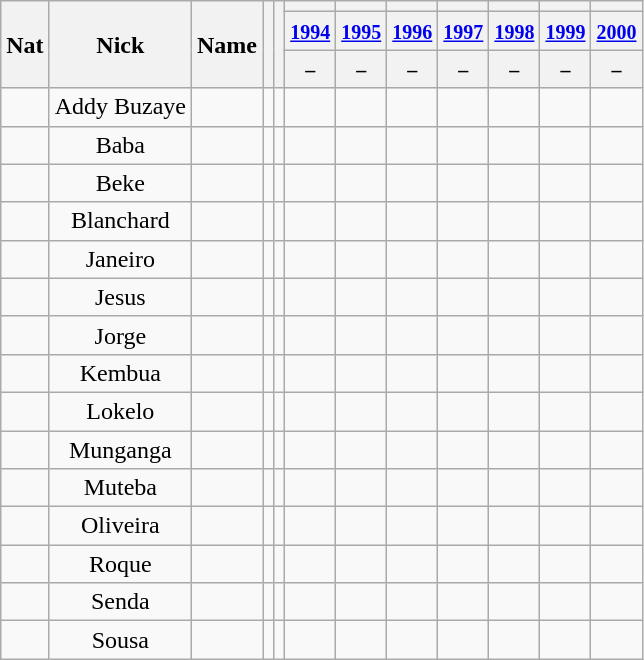<table class="wikitable plainrowheaders sortable" style="text-align:center">
<tr>
<th scope="col" rowspan="3">Nat</th>
<th scope="col" rowspan="3">Nick</th>
<th scope="col" rowspan="3">Name</th>
<th scope="col" rowspan="3"></th>
<th scope="col" rowspan="3"></th>
<th colspan="1"><small></small></th>
<th colspan="1"><small></small></th>
<th colspan="1"><small></small></th>
<th colspan="1"><small></small></th>
<th colspan="1"><small></small></th>
<th colspan="1"><small></small></th>
<th colspan="1"><small></small></th>
</tr>
<tr>
<th colspan="1"><small><a href='#'>1994</a></small></th>
<th colspan="1"><small><a href='#'>1995</a></small></th>
<th colspan="1"><small><a href='#'>1996</a></small></th>
<th colspan="1"><small><a href='#'>1997</a></small></th>
<th colspan="1"><small><a href='#'>1998</a></small></th>
<th colspan="1"><small><a href='#'>1999</a></small></th>
<th colspan="1"><small><a href='#'>2000</a></small></th>
</tr>
<tr>
<th scope="col" rowspan="1"><small>–</small></th>
<th scope="col" rowspan="1"><small>–</small></th>
<th scope="col" rowspan="1"><small>–</small></th>
<th scope="col" rowspan="1"><small>–</small></th>
<th scope="col" rowspan="1"><small>–</small></th>
<th scope="col" rowspan="1"><small>–</small></th>
<th scope="col" rowspan="1"><small>–</small></th>
</tr>
<tr>
<td></td>
<td>Addy Buzaye</td>
<td></td>
<td></td>
<td></td>
<td></td>
<td></td>
<td></td>
<td></td>
<td></td>
<td></td>
<td></td>
</tr>
<tr>
<td></td>
<td>Baba</td>
<td></td>
<td></td>
<td></td>
<td></td>
<td></td>
<td></td>
<td></td>
<td></td>
<td></td>
<td></td>
</tr>
<tr>
<td></td>
<td>Beke</td>
<td></td>
<td></td>
<td></td>
<td></td>
<td></td>
<td></td>
<td></td>
<td></td>
<td></td>
<td></td>
</tr>
<tr>
<td></td>
<td>Blanchard</td>
<td></td>
<td></td>
<td></td>
<td></td>
<td></td>
<td></td>
<td></td>
<td></td>
<td></td>
<td></td>
</tr>
<tr>
<td></td>
<td>Janeiro</td>
<td></td>
<td></td>
<td></td>
<td></td>
<td></td>
<td></td>
<td></td>
<td></td>
<td></td>
<td></td>
</tr>
<tr>
<td></td>
<td>Jesus</td>
<td></td>
<td></td>
<td></td>
<td></td>
<td></td>
<td></td>
<td></td>
<td></td>
<td></td>
<td></td>
</tr>
<tr>
<td></td>
<td>Jorge</td>
<td></td>
<td></td>
<td></td>
<td></td>
<td></td>
<td></td>
<td></td>
<td></td>
<td></td>
<td></td>
</tr>
<tr>
<td></td>
<td>Kembua</td>
<td></td>
<td></td>
<td></td>
<td></td>
<td></td>
<td></td>
<td></td>
<td></td>
<td></td>
<td></td>
</tr>
<tr>
<td></td>
<td>Lokelo</td>
<td></td>
<td></td>
<td></td>
<td></td>
<td></td>
<td></td>
<td></td>
<td></td>
<td></td>
<td></td>
</tr>
<tr>
<td></td>
<td>Munganga</td>
<td></td>
<td></td>
<td></td>
<td></td>
<td></td>
<td></td>
<td></td>
<td></td>
<td></td>
<td></td>
</tr>
<tr>
<td></td>
<td>Muteba</td>
<td></td>
<td></td>
<td></td>
<td></td>
<td></td>
<td></td>
<td></td>
<td></td>
<td></td>
<td></td>
</tr>
<tr>
<td></td>
<td>Oliveira</td>
<td></td>
<td></td>
<td></td>
<td></td>
<td></td>
<td></td>
<td></td>
<td></td>
<td></td>
<td></td>
</tr>
<tr>
<td></td>
<td>Roque</td>
<td></td>
<td></td>
<td></td>
<td></td>
<td></td>
<td></td>
<td></td>
<td></td>
<td></td>
<td></td>
</tr>
<tr>
<td></td>
<td>Senda</td>
<td></td>
<td></td>
<td></td>
<td></td>
<td></td>
<td></td>
<td></td>
<td></td>
<td></td>
<td></td>
</tr>
<tr>
<td></td>
<td>Sousa</td>
<td></td>
<td></td>
<td></td>
<td></td>
<td></td>
<td></td>
<td></td>
<td></td>
<td></td>
<td></td>
</tr>
</table>
